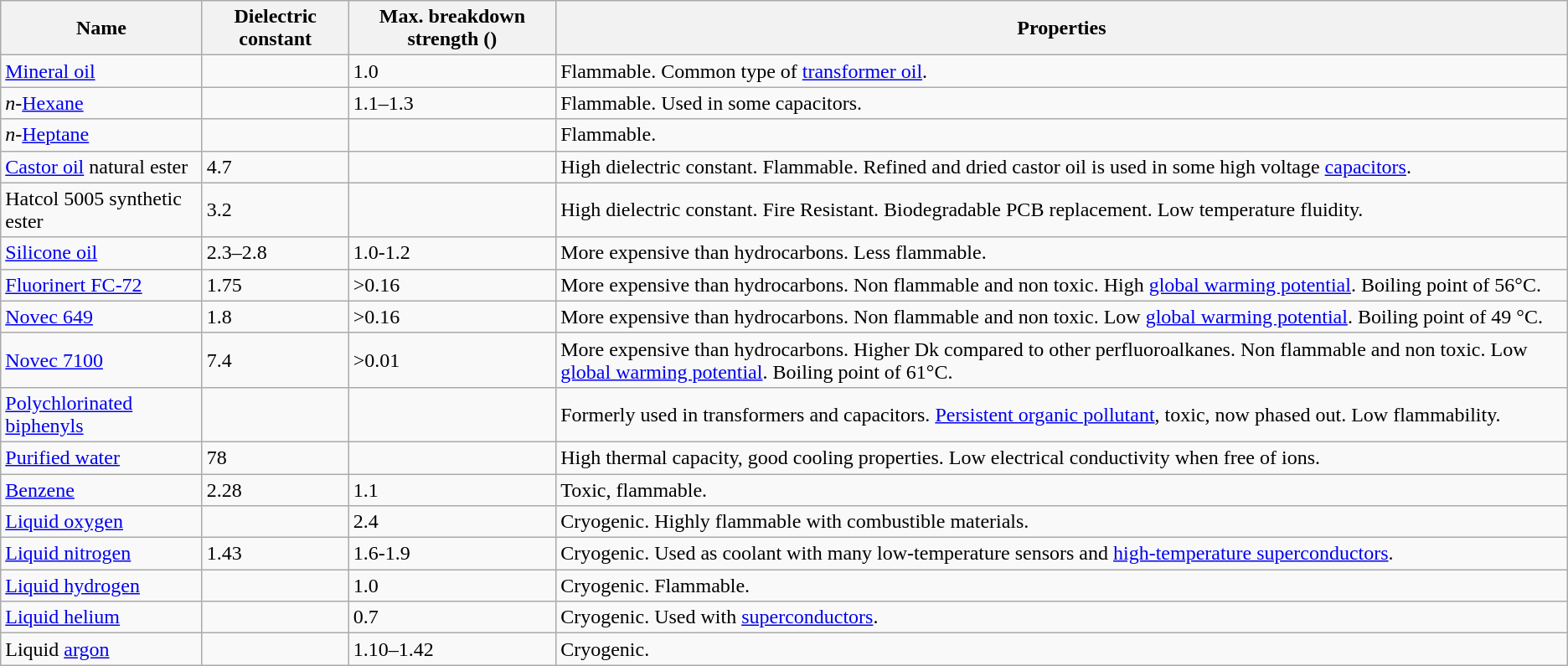<table class="wikitable">
<tr>
<th scope="col">Name</th>
<th scope="col">Dielectric constant</th>
<th scope="col">Max. breakdown strength ()</th>
<th scope="col">Properties</th>
</tr>
<tr>
<td scope="row"><a href='#'>Mineral oil</a></td>
<td></td>
<td>1.0</td>
<td>Flammable. Common type of <a href='#'>transformer oil</a>.</td>
</tr>
<tr>
<td scope="row"><em>n</em>-<a href='#'>Hexane</a></td>
<td></td>
<td>1.1–1.3</td>
<td>Flammable. Used in some capacitors.</td>
</tr>
<tr>
<td scope="row"><em>n</em>-<a href='#'>Heptane</a></td>
<td></td>
<td></td>
<td>Flammable.</td>
</tr>
<tr>
<td scope="row"><a href='#'>Castor oil</a> natural ester</td>
<td>4.7</td>
<td></td>
<td>High dielectric constant. Flammable. Refined and dried castor oil is used in some high voltage <a href='#'>capacitors</a>.</td>
</tr>
<tr>
<td scope="row">Hatcol 5005 synthetic ester</td>
<td>3.2</td>
<td></td>
<td>High dielectric constant. Fire Resistant. Biodegradable PCB replacement. Low temperature fluidity.</td>
</tr>
<tr>
<td scope="row"><a href='#'>Silicone oil</a></td>
<td>2.3–2.8 </td>
<td>1.0-1.2</td>
<td>More expensive than hydrocarbons. Less flammable.</td>
</tr>
<tr>
<td scope="row"><a href='#'>Fluorinert FC-72</a></td>
<td>1.75</td>
<td>>0.16</td>
<td>More expensive than hydrocarbons. Non flammable and non toxic. High <a href='#'>global warming potential</a>.  Boiling point of 56°C.</td>
</tr>
<tr>
<td scope="row"><a href='#'>Novec 649</a></td>
<td>1.8</td>
<td>>0.16</td>
<td>More expensive than hydrocarbons. Non flammable and non toxic. Low <a href='#'>global warming potential</a>.  Boiling point of 49 °C.</td>
</tr>
<tr>
<td scope="row"><a href='#'>Novec 7100</a></td>
<td>7.4</td>
<td>>0.01</td>
<td>More expensive than hydrocarbons. Higher Dk compared to other perfluoroalkanes.  Non flammable and non toxic. Low <a href='#'>global warming potential</a>.  Boiling point of 61°C.</td>
</tr>
<tr>
<td scope="row"><a href='#'>Polychlorinated biphenyls</a></td>
<td></td>
<td></td>
<td>Formerly used in transformers and capacitors. <a href='#'>Persistent organic pollutant</a>, toxic, now phased out. Low flammability.</td>
</tr>
<tr>
<td scope="row"><a href='#'>Purified water</a></td>
<td>78</td>
<td></td>
<td>High thermal capacity, good cooling properties. Low electrical conductivity when free of ions.</td>
</tr>
<tr>
<td scope="row"><a href='#'>Benzene</a></td>
<td>2.28</td>
<td>1.1</td>
<td>Toxic, flammable.</td>
</tr>
<tr>
<td scope="row"><a href='#'>Liquid oxygen</a></td>
<td></td>
<td>2.4</td>
<td>Cryogenic. Highly flammable with combustible materials.</td>
</tr>
<tr>
<td scope="row"><a href='#'>Liquid nitrogen</a></td>
<td>1.43</td>
<td>1.6-1.9</td>
<td>Cryogenic. Used as coolant with many low-temperature sensors and <a href='#'>high-temperature superconductors</a>.</td>
</tr>
<tr>
<td scope="row"><a href='#'>Liquid hydrogen</a></td>
<td></td>
<td>1.0</td>
<td>Cryogenic. Flammable.</td>
</tr>
<tr>
<td scope="row"><a href='#'>Liquid helium</a></td>
<td></td>
<td>0.7</td>
<td>Cryogenic. Used with <a href='#'>superconductors</a>.</td>
</tr>
<tr>
<td scope="row">Liquid <a href='#'>argon</a></td>
<td></td>
<td>1.10–1.42</td>
<td>Cryogenic.</td>
</tr>
</table>
